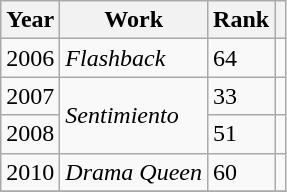<table class="wikitable plainrowheaders sortable" style="margin-right: 0;">
<tr>
<th scope="col">Year</th>
<th scope="col">Work</th>
<th scope="col">Rank</th>
<th scope="col" class="unsortable"></th>
</tr>
<tr>
<td rowspan=1>2006</td>
<td rowspan=1><em> Flashback </em></td>
<td>64</td>
<td style="text-align:center;"></td>
</tr>
<tr>
<td rowspan=1>2007</td>
<td rowspan=2><em> Sentimiento </em></td>
<td>33</td>
<td style="text-align:center;"></td>
</tr>
<tr>
<td rowspan=1>2008</td>
<td>51</td>
<td style="text-align:center;"></td>
</tr>
<tr>
<td rowspan=1>2010</td>
<td rowspan=1><em> Drama Queen </em></td>
<td>60</td>
<td style="text-align:center;"></td>
</tr>
<tr>
</tr>
</table>
